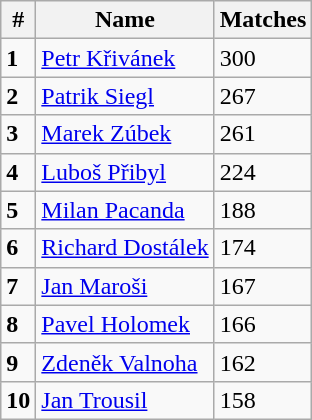<table class="wikitable">
<tr>
<th>#</th>
<th>Name</th>
<th>Matches</th>
</tr>
<tr>
<td><strong>1</strong></td>
<td> <a href='#'>Petr Křivánek</a></td>
<td>300</td>
</tr>
<tr>
<td><strong>2</strong></td>
<td> <a href='#'>Patrik Siegl</a></td>
<td>267</td>
</tr>
<tr>
<td><strong>3</strong></td>
<td> <a href='#'>Marek Zúbek</a></td>
<td>261</td>
</tr>
<tr>
<td><strong>4</strong></td>
<td> <a href='#'>Luboš Přibyl</a></td>
<td>224</td>
</tr>
<tr>
<td><strong>5</strong></td>
<td> <a href='#'>Milan Pacanda</a></td>
<td>188</td>
</tr>
<tr>
<td><strong>6</strong></td>
<td> <a href='#'>Richard Dostálek</a></td>
<td>174</td>
</tr>
<tr>
<td><strong>7</strong></td>
<td> <a href='#'>Jan Maroši</a></td>
<td>167</td>
</tr>
<tr>
<td><strong>8</strong></td>
<td> <a href='#'>Pavel Holomek</a></td>
<td>166</td>
</tr>
<tr>
<td><strong>9</strong></td>
<td> <a href='#'>Zdeněk Valnoha</a></td>
<td>162</td>
</tr>
<tr>
<td><strong>10</strong></td>
<td> <a href='#'>Jan Trousil</a></td>
<td>158</td>
</tr>
</table>
